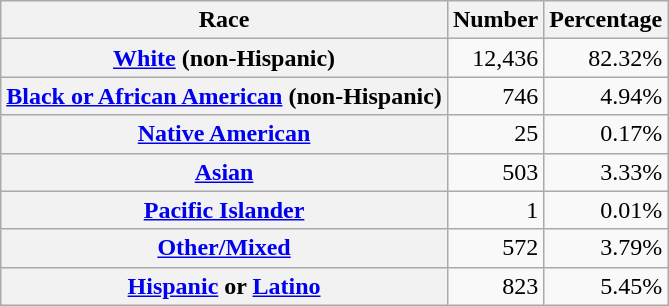<table class="wikitable" style="text-align:right">
<tr>
<th scope="col">Race</th>
<th scope="col">Number</th>
<th scope="col">Percentage</th>
</tr>
<tr>
<th scope="row"><a href='#'>White</a> (non-Hispanic)</th>
<td>12,436</td>
<td>82.32%</td>
</tr>
<tr>
<th scope="row"><a href='#'>Black or African American</a> (non-Hispanic)</th>
<td>746</td>
<td>4.94%</td>
</tr>
<tr>
<th scope="row"><a href='#'>Native American</a></th>
<td>25</td>
<td>0.17%</td>
</tr>
<tr>
<th scope="row"><a href='#'>Asian</a></th>
<td>503</td>
<td>3.33%</td>
</tr>
<tr>
<th scope="row"><a href='#'>Pacific Islander</a></th>
<td>1</td>
<td>0.01%</td>
</tr>
<tr>
<th scope="row"><a href='#'>Other/Mixed</a></th>
<td>572</td>
<td>3.79%</td>
</tr>
<tr>
<th scope="row"><a href='#'>Hispanic</a> or <a href='#'>Latino</a></th>
<td>823</td>
<td>5.45%</td>
</tr>
</table>
